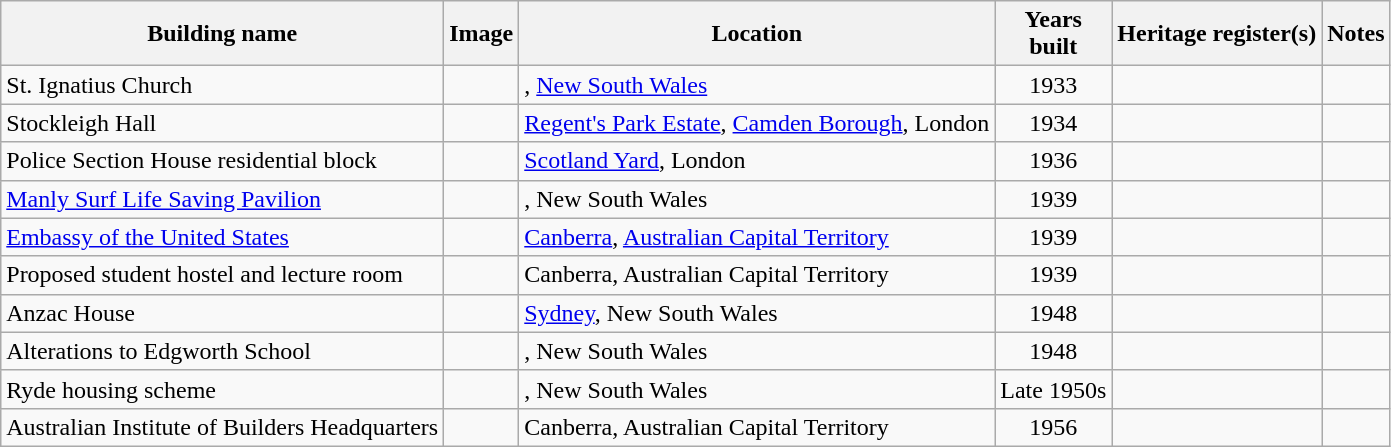<table class="wikitable sortable collapsible">
<tr>
<th scope="col">Building name</th>
<th scope="col">Image</th>
<th scope="col">Location</th>
<th scope="col">Years<br>built</th>
<th scope="col">Heritage register(s)</th>
<th scope="col" class="unsortable">Notes</th>
</tr>
<tr>
<td>St. Ignatius Church</td>
<td></td>
<td>, <a href='#'>New South Wales</a></td>
<td align=center>1933</td>
<td></td>
<td></td>
</tr>
<tr>
<td>Stockleigh Hall</td>
<td></td>
<td><a href='#'>Regent's Park Estate</a>, <a href='#'>Camden Borough</a>, London</td>
<td align=center>1934</td>
<td></td>
<td></td>
</tr>
<tr>
<td>Police Section House residential block</td>
<td></td>
<td><a href='#'>Scotland Yard</a>, London</td>
<td align=center>1936</td>
<td></td>
<td></td>
</tr>
<tr>
<td><a href='#'>Manly Surf Life Saving Pavilion</a></td>
<td></td>
<td>, New South Wales</td>
<td align=center>1939</td>
<td></td>
<td></td>
</tr>
<tr>
<td><a href='#'>Embassy of the United States</a></td>
<td></td>
<td><a href='#'>Canberra</a>, <a href='#'>Australian Capital Territory</a></td>
<td align=center>1939</td>
<td></td>
<td></td>
</tr>
<tr>
<td>Proposed student hostel and lecture room</td>
<td></td>
<td>Canberra, Australian Capital Territory</td>
<td align=center>1939</td>
<td></td>
<td></td>
</tr>
<tr>
<td>Anzac House</td>
<td></td>
<td><a href='#'>Sydney</a>, New South Wales</td>
<td align=center>1948</td>
<td></td>
<td></td>
</tr>
<tr>
<td>Alterations to Edgworth School</td>
<td></td>
<td>, New South Wales</td>
<td align=center>1948</td>
<td></td>
<td></td>
</tr>
<tr>
<td>Ryde housing scheme</td>
<td></td>
<td>, New South Wales</td>
<td align=center>Late 1950s</td>
<td></td>
<td></td>
</tr>
<tr>
<td>Australian Institute of Builders Headquarters</td>
<td></td>
<td>Canberra, Australian Capital Territory</td>
<td align=center>1956</td>
<td></td>
<td></td>
</tr>
</table>
